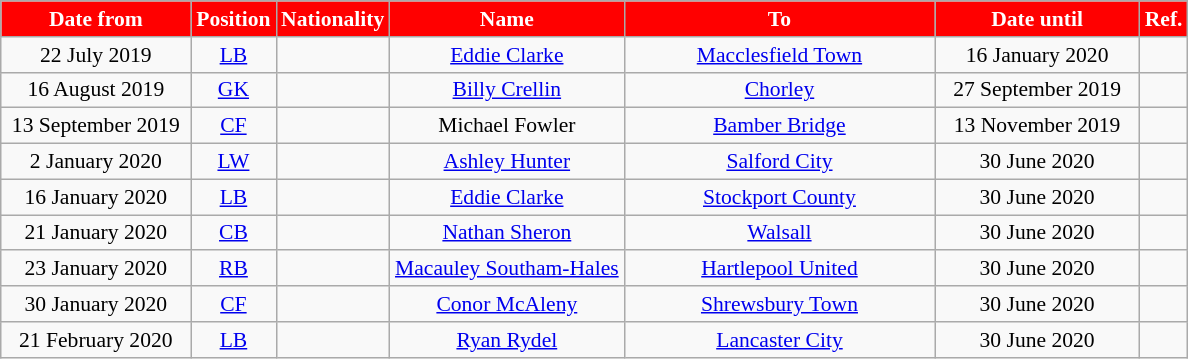<table class="wikitable"  style="text-align:center; font-size:90%; ">
<tr>
<th style="background:#FF0000; color:#FFFFFF; width:120px;">Date from</th>
<th style="background:#FF0000; color:#FFFFFF; width:50px;">Position</th>
<th style="background:#FF0000; color:#FFFFFF; width:50px;">Nationality</th>
<th style="background:#FF0000; color:#FFFFFF; width:150px;">Name</th>
<th style="background:#FF0000; color:#FFFFFF; width:200px;">To</th>
<th style="background:#FF0000; color:#FFFFFF; width:130px;">Date until</th>
<th style="background:#FF0000; color:#FFFFFF; width:25px;">Ref.</th>
</tr>
<tr>
<td>22 July 2019</td>
<td><a href='#'>LB</a></td>
<td></td>
<td><a href='#'>Eddie Clarke</a></td>
<td> <a href='#'>Macclesfield Town</a></td>
<td>16 January 2020</td>
<td></td>
</tr>
<tr>
<td>16 August 2019</td>
<td><a href='#'>GK</a></td>
<td></td>
<td><a href='#'>Billy Crellin</a></td>
<td> <a href='#'>Chorley</a></td>
<td>27 September 2019</td>
<td></td>
</tr>
<tr>
<td>13 September 2019</td>
<td><a href='#'>CF</a></td>
<td></td>
<td>Michael Fowler</td>
<td> <a href='#'>Bamber Bridge</a></td>
<td>13 November 2019</td>
<td></td>
</tr>
<tr>
<td>2 January 2020</td>
<td><a href='#'>LW</a></td>
<td></td>
<td><a href='#'>Ashley Hunter</a></td>
<td> <a href='#'>Salford City</a></td>
<td>30 June 2020</td>
<td></td>
</tr>
<tr>
<td>16 January 2020</td>
<td><a href='#'>LB</a></td>
<td></td>
<td><a href='#'>Eddie Clarke</a></td>
<td> <a href='#'>Stockport County</a></td>
<td>30 June 2020</td>
<td></td>
</tr>
<tr>
<td>21 January 2020</td>
<td><a href='#'>CB</a></td>
<td></td>
<td><a href='#'>Nathan Sheron</a></td>
<td> <a href='#'>Walsall</a></td>
<td>30 June 2020</td>
<td></td>
</tr>
<tr>
<td>23 January 2020</td>
<td><a href='#'>RB</a></td>
<td></td>
<td><a href='#'>Macauley Southam-Hales</a></td>
<td> <a href='#'>Hartlepool United</a></td>
<td>30 June 2020</td>
<td></td>
</tr>
<tr>
<td>30 January 2020</td>
<td><a href='#'>CF</a></td>
<td></td>
<td><a href='#'>Conor McAleny</a></td>
<td> <a href='#'>Shrewsbury Town</a></td>
<td>30 June 2020</td>
<td></td>
</tr>
<tr>
<td>21 February 2020</td>
<td><a href='#'>LB</a></td>
<td></td>
<td><a href='#'>Ryan Rydel</a></td>
<td> <a href='#'>Lancaster City</a></td>
<td>30 June 2020</td>
<td></td>
</tr>
</table>
